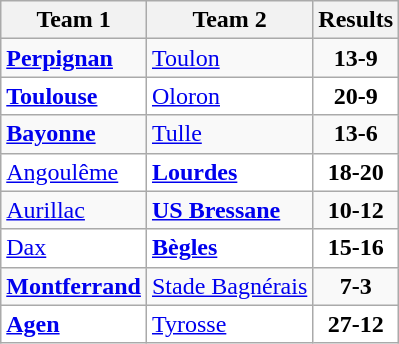<table class="wikitable">
<tr>
<th>Team 1</th>
<th>Team 2</th>
<th>Results</th>
</tr>
<tr>
<td><strong><a href='#'>Perpignan</a></strong></td>
<td><a href='#'>Toulon</a></td>
<td align="center"><strong>13-9</strong></td>
</tr>
<tr bgcolor="white">
<td><strong><a href='#'>Toulouse</a></strong></td>
<td><a href='#'>Oloron</a></td>
<td align="center"><strong>20-9</strong></td>
</tr>
<tr>
<td><strong><a href='#'>Bayonne</a></strong></td>
<td><a href='#'>Tulle</a></td>
<td align="center"><strong>13-6</strong></td>
</tr>
<tr bgcolor="white">
<td><a href='#'>Angoulême</a></td>
<td><strong><a href='#'>Lourdes</a></strong></td>
<td align="center"><strong>18-20</strong></td>
</tr>
<tr>
<td><a href='#'>Aurillac</a></td>
<td><strong><a href='#'>US Bressane</a></strong></td>
<td align="center"><strong>10-12</strong></td>
</tr>
<tr bgcolor="white">
<td><a href='#'>Dax</a></td>
<td><strong><a href='#'>Bègles</a></strong></td>
<td align="center"><strong>15-16</strong></td>
</tr>
<tr>
<td><strong><a href='#'>Montferrand</a></strong></td>
<td><a href='#'>Stade Bagnérais</a></td>
<td align="center"><strong>7-3</strong></td>
</tr>
<tr bgcolor="white">
<td><strong><a href='#'>Agen</a></strong></td>
<td><a href='#'>Tyrosse</a></td>
<td align="center"><strong>27-12</strong></td>
</tr>
</table>
